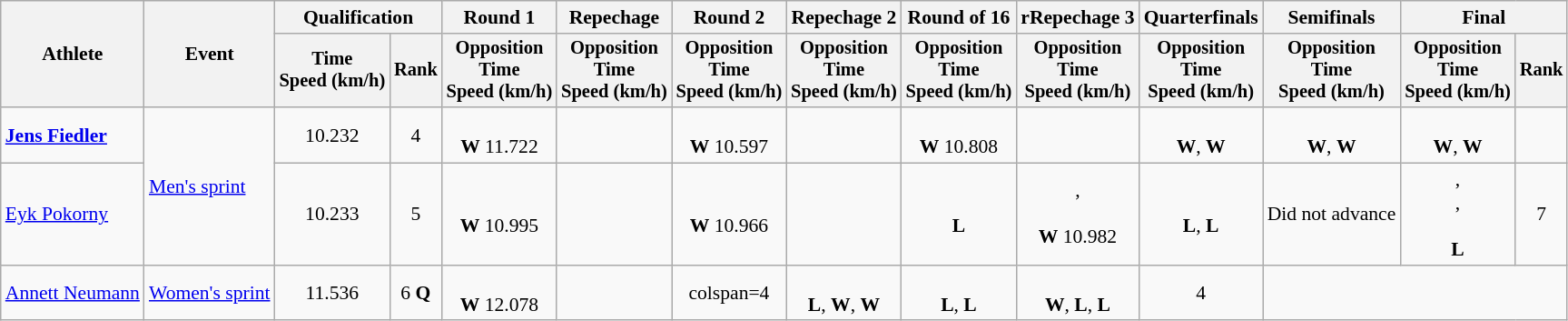<table class="wikitable" style="font-size:90%">
<tr>
<th rowspan=2>Athlete</th>
<th rowspan=2>Event</th>
<th colspan=2>Qualification</th>
<th>Round 1</th>
<th>Repechage</th>
<th>Round 2</th>
<th>Repechage 2</th>
<th>Round of 16</th>
<th>rRepechage 3</th>
<th>Quarterfinals</th>
<th>Semifinals</th>
<th colspan=2>Final</th>
</tr>
<tr style="font-size:95%">
<th>Time<br>Speed (km/h)</th>
<th>Rank</th>
<th>Opposition<br>Time<br>Speed (km/h)</th>
<th>Opposition<br>Time<br>Speed (km/h)</th>
<th>Opposition<br>Time<br>Speed (km/h)</th>
<th>Opposition<br>Time<br>Speed (km/h)</th>
<th>Opposition<br>Time<br>Speed (km/h)</th>
<th>Opposition<br>Time<br>Speed (km/h)</th>
<th>Opposition<br>Time<br>Speed (km/h)</th>
<th>Opposition<br>Time<br>Speed (km/h)</th>
<th>Opposition<br>Time<br>Speed (km/h)</th>
<th>Rank</th>
</tr>
<tr align=center>
<td align=left><strong><a href='#'>Jens Fiedler</a></strong></td>
<td align=left rowspan=2><a href='#'>Men's sprint</a></td>
<td>10.232</td>
<td>4</td>
<td><br><strong>W</strong> 11.722</td>
<td></td>
<td><br><strong>W</strong> 10.597</td>
<td></td>
<td><br><strong>W</strong> 10.808</td>
<td></td>
<td><br><strong>W</strong>, <strong>W</strong></td>
<td><br><strong>W</strong>, <strong>W</strong></td>
<td><br><strong>W</strong>, <strong>W</strong></td>
<td></td>
</tr>
<tr align=center>
<td align=left><a href='#'>Eyk Pokorny</a></td>
<td>10.233</td>
<td>5</td>
<td><br><strong>W</strong> 10.995</td>
<td></td>
<td><br><strong>W</strong> 10.966</td>
<td></td>
<td><br><strong>L</strong></td>
<td>,<br><br><strong>W</strong> 10.982</td>
<td><br><strong>L</strong>, <strong>L</strong></td>
<td>Did not advance</td>
<td>,<br>,<br><br><strong>L</strong></td>
<td>7</td>
</tr>
<tr align=center>
<td align=left><a href='#'>Annett Neumann</a></td>
<td align=left><a href='#'>Women's sprint</a></td>
<td>11.536</td>
<td>6 <strong>Q</strong></td>
<td><br><strong>W</strong> 12.078</td>
<td></td>
<td>colspan=4</td>
<td><br><strong>L</strong>, <strong>W</strong>, <strong>W</strong></td>
<td><br><strong>L</strong>, <strong>L</strong></td>
<td><br><strong>W</strong>, <strong>L</strong>, <strong>L</strong></td>
<td>4</td>
</tr>
</table>
